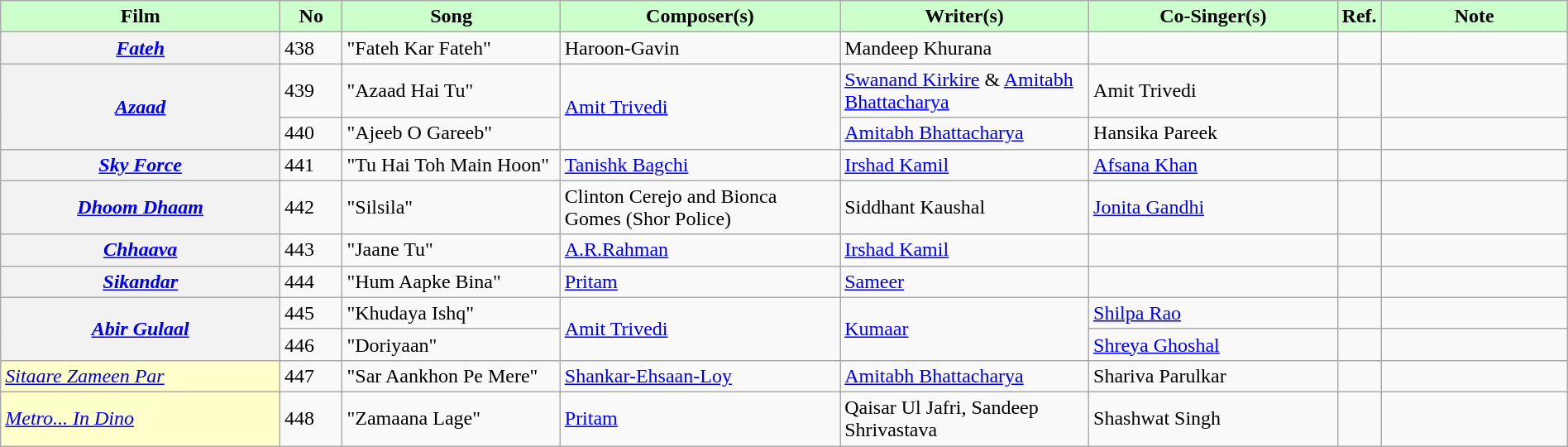<table class="wikitable plainrowheaders" style="width:100%;" textcolor:#000;">
<tr style="background:#cfc; text-align:center;">
<td scope="col" style="width:18%;"><strong>Film</strong></td>
<td scope="col" style="width:4%;"><strong>No</strong></td>
<td scope="col" style="width:14%;"><strong>Song</strong></td>
<td scope="col" style="width:18%;"><strong>Composer(s)</strong></td>
<td scope="col" style="width:16%;"><strong>Writer(s)</strong></td>
<td scope="col" style="width:16%;"><strong>Co-Singer(s)</strong></td>
<td scope="col" style="width:2%;"><strong>Ref.</strong></td>
<td scope="col" style="width:12%;"><strong>Note</strong></td>
</tr>
<tr>
<th scope="row"><em><a href='#'>Fateh</a></em></th>
<td>438</td>
<td>"Fateh Kar Fateh"</td>
<td>Haroon-Gavin</td>
<td>Mandeep Khurana</td>
<td></td>
<td></td>
<td></td>
</tr>
<tr>
<th scope="row" rowspan=2><em><a href='#'>Azaad</a></em></th>
<td>439</td>
<td>"Azaad Hai Tu"</td>
<td rowspan=2><a href='#'>Amit Trivedi</a></td>
<td><a href='#'>Swanand Kirkire</a> & <a href='#'>Amitabh Bhattacharya</a></td>
<td>Amit Trivedi</td>
<td></td>
<td></td>
</tr>
<tr>
<td>440</td>
<td>"Ajeeb O Gareeb"</td>
<td><a href='#'>Amitabh Bhattacharya</a></td>
<td>Hansika Pareek</td>
<td></td>
<td></td>
</tr>
<tr>
<th scope="row"><em><a href='#'>Sky Force</a></em></th>
<td>441</td>
<td>"Tu Hai Toh Main Hoon"</td>
<td><a href='#'>Tanishk Bagchi</a></td>
<td><a href='#'>Irshad Kamil</a></td>
<td><a href='#'>Afsana Khan</a></td>
<td></td>
<td></td>
</tr>
<tr>
<th scope="row"><em><a href='#'>Dhoom Dhaam</a></em></th>
<td>442</td>
<td>"Silsila"</td>
<td>Clinton Cerejo and Bionca Gomes (Shor Police)</td>
<td>Siddhant Kaushal</td>
<td><a href='#'>Jonita Gandhi</a></td>
<td></td>
<td></td>
</tr>
<tr>
<th scope="row"><em><a href='#'>Chhaava</a></em></th>
<td>443</td>
<td>"Jaane Tu"</td>
<td><a href='#'>A.R.Rahman</a></td>
<td><a href='#'>Irshad Kamil</a></td>
<td></td>
<td></td>
<td></td>
</tr>
<tr>
<th scope="row"><em><a href='#'>Sikandar</a></em></th>
<td>444</td>
<td>"Hum Aapke Bina"</td>
<td><a href='#'>Pritam</a></td>
<td><a href='#'>Sameer</a></td>
<td></td>
<td></td>
<td></td>
</tr>
<tr>
<th scope="row" rowspan=2><em><a href='#'>Abir Gulaal</a></em></th>
<td>445</td>
<td>"Khudaya Ishq"</td>
<td rowspan=2><a href='#'>Amit Trivedi</a></td>
<td rowspan=2><a href='#'>Kumaar</a></td>
<td><a href='#'>Shilpa Rao</a></td>
<td></td>
<td></td>
</tr>
<tr>
<td>446</td>
<td>"Doriyaan"</td>
<td><a href='#'>Shreya Ghoshal</a></td>
<td></td>
<td></td>
</tr>
<tr>
<td style="background:#ffc"><em><a href='#'>Sitaare Zameen Par</a></em></td>
<td>447</td>
<td>"Sar Aankhon Pe Mere"</td>
<td><a href='#'>Shankar-Ehsaan-Loy</a></td>
<td><a href='#'>Amitabh Bhattacharya</a></td>
<td>Shariva Parulkar</td>
<td></td>
<td></td>
</tr>
<tr>
<td style="background:#ffc"><em><a href='#'>Metro... In Dino</a></em></td>
<td>448</td>
<td>"Zamaana Lage"</td>
<td><a href='#'>Pritam</a></td>
<td>Qaisar Ul Jafri, Sandeep Shrivastava</td>
<td>Shashwat Singh</td>
<td></td>
<td></td>
</tr>
</table>
